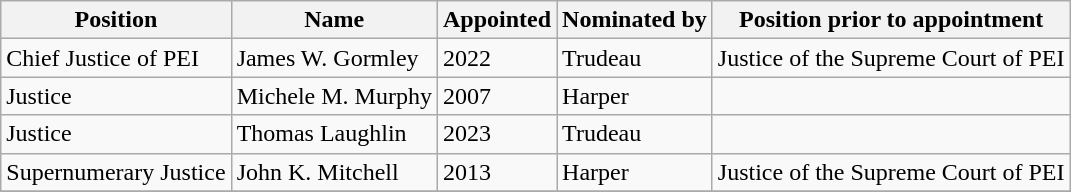<table class="wikitable">
<tr>
<th>Position</th>
<th>Name</th>
<th>Appointed</th>
<th>Nominated by</th>
<th>Position prior to appointment</th>
</tr>
<tr>
<td>Chief Justice of PEI</td>
<td>James W. Gormley</td>
<td>2022</td>
<td>Trudeau</td>
<td>Justice of the Supreme Court of PEI</td>
</tr>
<tr>
<td>Justice</td>
<td>Michele M. Murphy</td>
<td>2007</td>
<td>Harper</td>
<td></td>
</tr>
<tr>
<td>Justice</td>
<td>Thomas Laughlin</td>
<td>2023</td>
<td>Trudeau</td>
</tr>
<tr>
<td>Supernumerary Justice</td>
<td>John K. Mitchell</td>
<td>2013</td>
<td>Harper</td>
<td>Justice of the Supreme Court of PEI</td>
</tr>
<tr>
</tr>
</table>
